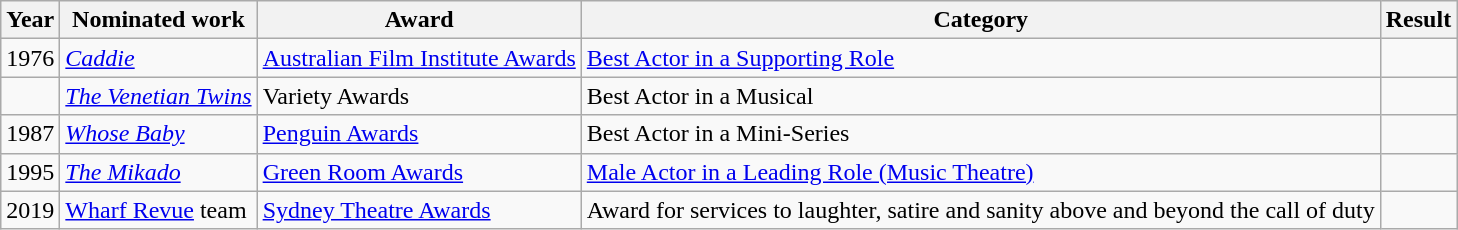<table class="wikitable sortable">
<tr>
<th>Year</th>
<th>Nominated work</th>
<th>Award</th>
<th>Category</th>
<th>Result</th>
</tr>
<tr>
<td>1976</td>
<td><em><a href='#'>Caddie</a></em></td>
<td><a href='#'>Australian Film Institute Awards</a></td>
<td><a href='#'>Best Actor in a Supporting Role</a></td>
<td></td>
</tr>
<tr>
<td></td>
<td><em><a href='#'>The Venetian Twins</a></em></td>
<td>Variety Awards</td>
<td>Best Actor in a Musical</td>
<td></td>
</tr>
<tr>
<td>1987</td>
<td><em><a href='#'>Whose Baby</a></em></td>
<td><a href='#'>Penguin Awards</a></td>
<td>Best Actor in a Mini-Series</td>
<td></td>
</tr>
<tr>
<td>1995</td>
<td><em><a href='#'>The Mikado</a></em></td>
<td><a href='#'>Green Room Awards</a></td>
<td><a href='#'>Male Actor in a Leading Role (Music Theatre)</a></td>
<td></td>
</tr>
<tr>
<td>2019</td>
<td><a href='#'>Wharf Revue</a> team</td>
<td><a href='#'>Sydney Theatre Awards</a></td>
<td>Award for services to laughter, satire and sanity above and beyond the call of duty</td>
<td></td>
</tr>
</table>
